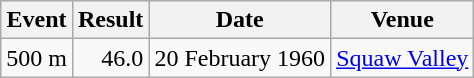<table class="wikitable" style="text-align:right">
<tr>
<th>Event</th>
<th>Result</th>
<th>Date</th>
<th>Venue</th>
</tr>
<tr>
<td>500 m</td>
<td>46.0</td>
<td>20 February 1960</td>
<td><a href='#'>Squaw Valley</a></td>
</tr>
</table>
